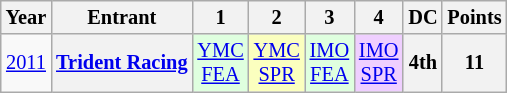<table class="wikitable" style="text-align:center; font-size:85%">
<tr>
<th>Year</th>
<th>Entrant</th>
<th>1</th>
<th>2</th>
<th>3</th>
<th>4</th>
<th>DC</th>
<th>Points</th>
</tr>
<tr>
<td><a href='#'>2011</a></td>
<th nowrap><a href='#'>Trident Racing</a></th>
<td style="background:#DFFFDF;"><a href='#'>YMC<br>FEA</a><br></td>
<td style="background:#FBFFBF;"><a href='#'>YMC<br>SPR</a><br></td>
<td style="background:#DFFFDF;"><a href='#'>IMO<br>FEA</a><br></td>
<td style="background:#EFCFFF;"><a href='#'>IMO<br>SPR</a><br></td>
<th>4th</th>
<th>11</th>
</tr>
</table>
